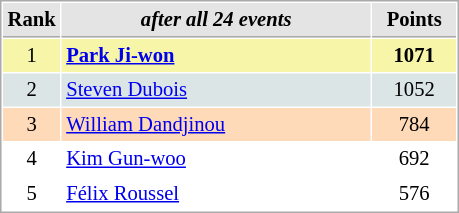<table cellspacing="1" cellpadding="3" style="border:1px solid #AAAAAA;font-size:86%">
<tr style="background-color: #E4E4E4;">
<th style="border-bottom:1px solid #AAAAAA; width: 10px;">Rank</th>
<th style="border-bottom:1px solid #AAAAAA; width: 200px;"><em>after all 24 events</em></th>
<th style="border-bottom:1px solid #AAAAAA; width: 50px;">Points</th>
</tr>
<tr style="background:#f7f6a8;">
<td align=center>1</td>
<td> <strong><a href='#'>Park Ji-won</a></strong></td>
<td align=center><strong>1071</strong></td>
</tr>
<tr style="background:#dce5e5;">
<td align=center>2</td>
<td> <a href='#'>Steven Dubois</a></td>
<td align=center>1052</td>
</tr>
<tr style="background:#ffdab9;">
<td align=center>3</td>
<td> <a href='#'>William Dandjinou</a></td>
<td align=center>784</td>
</tr>
<tr>
<td align=center>4</td>
<td> <a href='#'>Kim Gun-woo</a></td>
<td align=center>692</td>
</tr>
<tr>
<td align=center>5</td>
<td> <a href='#'>Félix Roussel</a></td>
<td align=center>576</td>
</tr>
</table>
